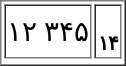<table border="1" style="margin:1em auto;">
<tr size="40">
<td style="text-align:center; background:white; font-size:14pt; color:black;">۱۲  ۳۴۵</td>
<td style="text-align:center; background:white; font-size:10pt; color:black;"><small></small><br><strong>۱۴</strong></td>
</tr>
<tr>
</tr>
</table>
